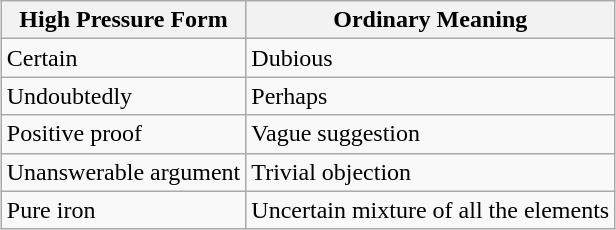<table class="wikitable" style="margin:1em auto;">
<tr>
<th>High Pressure Form</th>
<th>Ordinary Meaning</th>
</tr>
<tr>
<td>Certain</td>
<td>Dubious</td>
</tr>
<tr>
<td>Undoubtedly</td>
<td>Perhaps</td>
</tr>
<tr>
<td>Positive proof</td>
<td>Vague suggestion</td>
</tr>
<tr>
<td>Unanswerable argument</td>
<td>Trivial objection</td>
</tr>
<tr>
<td>Pure iron</td>
<td>Uncertain mixture of all the elements</td>
</tr>
</table>
